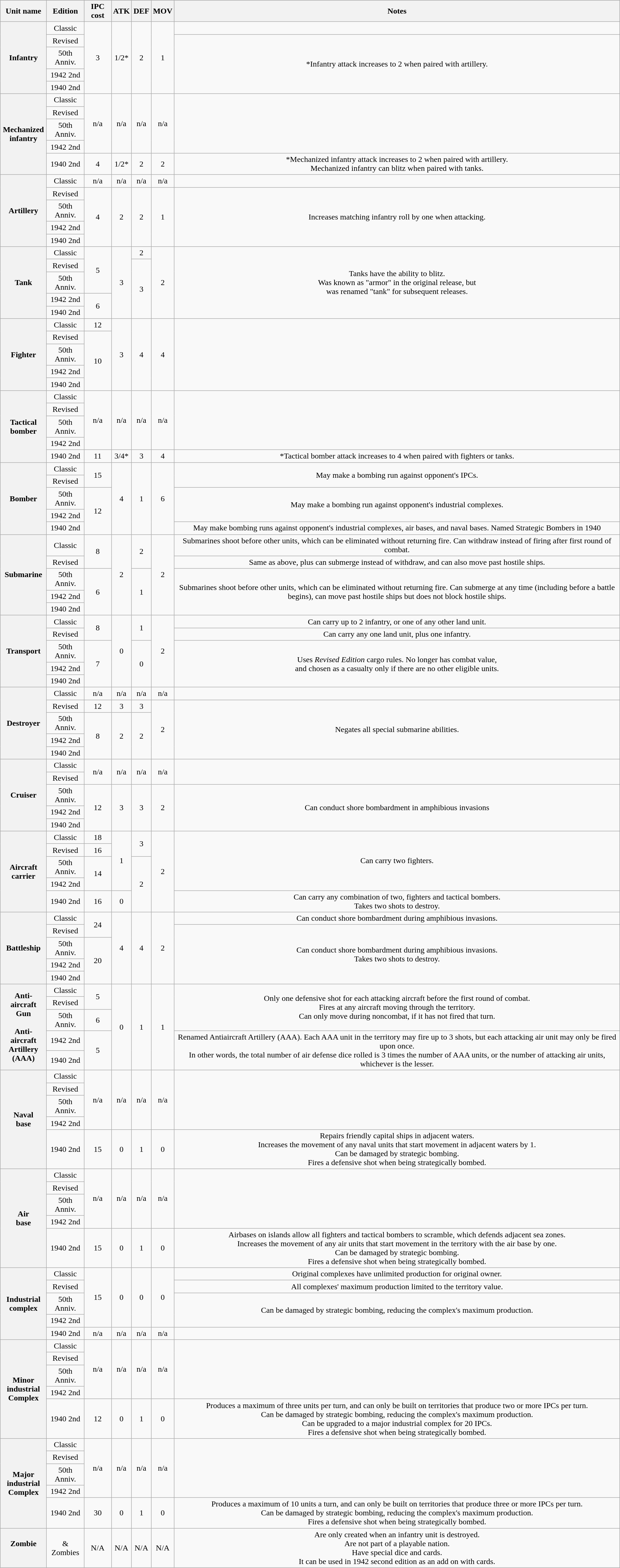<table class="wikitable" style="text-align:center">
<tr style="background:#ccc;">
<th scope="row">Unit name</th>
<th scope="row">Edition</th>
<th scope="row">IPC cost</th>
<th scope="row">ATK</th>
<th scope="row">DEF</th>
<th scope="row">MOV</th>
<th scope="row">Notes</th>
</tr>
<tr>
<th rowspan="5">Infantry</th>
<td>Classic</td>
<td rowspan="5">3</td>
<td rowspan="5">1/2*</td>
<td rowspan="5">2</td>
<td rowspan="5">1</td>
<td></td>
</tr>
<tr>
<td>Revised</td>
<td rowspan="4">*Infantry attack increases to 2 when paired with artillery.</td>
</tr>
<tr>
<td>50th Anniv.</td>
</tr>
<tr>
<td>1942 2nd</td>
</tr>
<tr>
<td>1940 2nd</td>
</tr>
<tr>
<th rowspan="5">Mechanized<br>infantry</th>
<td>Classic</td>
<td rowspan="4">n/a</td>
<td rowspan="4">n/a</td>
<td rowspan="4">n/a</td>
<td rowspan="4">n/a</td>
<td rowspan="4"></td>
</tr>
<tr>
<td>Revised</td>
</tr>
<tr>
<td>50th Anniv.</td>
</tr>
<tr>
<td>1942 2nd</td>
</tr>
<tr>
<td>1940 2nd</td>
<td>4</td>
<td>1/2*</td>
<td>2</td>
<td>2</td>
<td>*Mechanized infantry attack increases to 2 when paired with artillery.<br>Mechanized infantry can blitz when paired with tanks.</td>
</tr>
<tr>
<th rowspan ="5">Artillery</th>
<td>Classic</td>
<td>n/a</td>
<td>n/a</td>
<td>n/a</td>
<td>n/a</td>
<td></td>
</tr>
<tr>
<td>Revised</td>
<td rowspan="4">4</td>
<td rowspan="4">2</td>
<td rowspan="4">2</td>
<td rowspan="4">1</td>
<td rowspan="4">Increases matching infantry roll by one when attacking.</td>
</tr>
<tr>
<td>50th Anniv.</td>
</tr>
<tr>
<td>1942 2nd</td>
</tr>
<tr>
<td>1940 2nd</td>
</tr>
<tr>
<th rowspan="5">Tank</th>
<td>Classic</td>
<td rowspan="3">5</td>
<td rowspan="5">3</td>
<td>2</td>
<td rowspan="5">2</td>
<td rowspan="5">Tanks have the ability to blitz.<br>Was known as "armor" in the original release, but<br>was renamed "tank" for subsequent releases.</td>
</tr>
<tr>
<td>Revised</td>
<td rowspan="4">3</td>
</tr>
<tr>
<td>50th Anniv.</td>
</tr>
<tr>
<td>1942 2nd</td>
<td rowspan="2">6</td>
</tr>
<tr>
<td>1940 2nd</td>
</tr>
<tr>
<th rowspan="5">Fighter</th>
<td>Classic</td>
<td>12</td>
<td rowspan="5">3</td>
<td rowspan="5">4</td>
<td rowspan="5">4</td>
<td rowspan="5"></td>
</tr>
<tr>
<td>Revised</td>
<td rowspan="4">10</td>
</tr>
<tr>
<td>50th Anniv.</td>
</tr>
<tr>
<td>1942 2nd</td>
</tr>
<tr>
<td>1940 2nd</td>
</tr>
<tr>
<th rowspan="5">Tactical<br>bomber</th>
<td>Classic</td>
<td rowspan="4">n/a</td>
<td rowspan="4">n/a</td>
<td rowspan="4">n/a</td>
<td rowspan="4">n/a</td>
<td rowspan="4"></td>
</tr>
<tr>
<td>Revised</td>
</tr>
<tr>
<td>50th Anniv.</td>
</tr>
<tr>
<td>1942 2nd</td>
</tr>
<tr>
<td>1940 2nd</td>
<td>11</td>
<td>3/4*</td>
<td>3</td>
<td>4</td>
<td>*Tactical bomber attack increases to 4 when paired with fighters or tanks.</td>
</tr>
<tr>
<th rowspan="5">Bomber</th>
<td>Classic</td>
<td rowspan="2">15</td>
<td rowspan="5">4</td>
<td rowspan="5">1</td>
<td rowspan="5">6</td>
<td rowspan="2">May make a bombing run against opponent's IPCs.</td>
</tr>
<tr>
<td>Revised</td>
</tr>
<tr>
<td>50th Anniv.</td>
<td rowspan="3">12</td>
<td rowspan="2">May make a bombing run against opponent's industrial complexes.</td>
</tr>
<tr>
<td>1942 2nd</td>
</tr>
<tr>
<td>1940 2nd</td>
<td>May make bombing runs against opponent's industrial complexes, air bases, and naval bases. Named Strategic Bombers in 1940</td>
</tr>
<tr>
<th rowspan="5">Submarine</th>
<td>Classic</td>
<td rowspan="2">8</td>
<td rowspan="5">2</td>
<td rowspan="2">2</td>
<td rowspan="5">2</td>
<td>Submarines shoot before other units, which can be eliminated without returning fire. Can withdraw instead of firing after first round of combat.</td>
</tr>
<tr>
<td>Revised</td>
<td>Same as above, plus can submerge instead of withdraw, and can also move past hostile ships.</td>
</tr>
<tr>
<td>50th Anniv.</td>
<td rowspan="3">6</td>
<td rowspan="3">1</td>
<td rowspan="3">Submarines shoot before other units, which can be eliminated without returning fire. Can submerge at any time (including before a battle begins), can move past hostile ships but does not block hostile ships.</td>
</tr>
<tr>
<td>1942 2nd</td>
</tr>
<tr>
<td>1940 2nd</td>
</tr>
<tr>
<th rowspan="5">Transport</th>
<td>Classic</td>
<td rowspan="2">8</td>
<td rowspan="5">0</td>
<td rowspan="2">1</td>
<td rowspan="5">2</td>
<td>Can carry up to 2 infantry, or one of any other land unit.</td>
</tr>
<tr>
<td>Revised</td>
<td>Can carry any one land unit, plus one infantry.</td>
</tr>
<tr>
<td>50th Anniv.</td>
<td rowspan="3">7</td>
<td rowspan="3">0</td>
<td rowspan="3">Uses <em>Revised Edition</em> cargo rules.  No longer has combat value,<br> and chosen as a casualty only if there are no other eligible units.</td>
</tr>
<tr>
<td>1942 2nd</td>
</tr>
<tr>
<td>1940 2nd</td>
</tr>
<tr>
<th rowspan="5">Destroyer</th>
<td>Classic</td>
<td>n/a</td>
<td>n/a</td>
<td>n/a</td>
<td>n/a</td>
<td></td>
</tr>
<tr>
<td>Revised</td>
<td>12</td>
<td>3</td>
<td>3</td>
<td rowspan="4">2</td>
<td rowspan="4">Negates all special submarine abilities.</td>
</tr>
<tr>
<td>50th Anniv.</td>
<td rowspan="3">8</td>
<td rowspan="3">2</td>
<td rowspan="3">2</td>
</tr>
<tr>
<td>1942 2nd</td>
</tr>
<tr>
<td>1940 2nd</td>
</tr>
<tr>
<th rowspan="5">Cruiser</th>
<td>Classic</td>
<td rowspan="2">n/a</td>
<td rowspan="2">n/a</td>
<td rowspan="2">n/a</td>
<td rowspan="2">n/a</td>
<td rowspan="2"></td>
</tr>
<tr>
<td>Revised</td>
</tr>
<tr>
<td>50th Anniv.</td>
<td rowspan="3">12</td>
<td rowspan="3">3</td>
<td rowspan="3">3</td>
<td rowspan="3">2</td>
<td rowspan="3">Can conduct shore bombardment in amphibious invasions</td>
</tr>
<tr>
<td>1942 2nd</td>
</tr>
<tr>
<td>1940 2nd</td>
</tr>
<tr>
<th rowspan="5">Aircraft<br>carrier</th>
<td>Classic</td>
<td>18</td>
<td rowspan="4">1</td>
<td rowspan="2">3</td>
<td rowspan="5">2</td>
<td rowspan="4">Can carry two fighters.</td>
</tr>
<tr>
<td>Revised</td>
<td>16</td>
</tr>
<tr>
<td>50th Anniv.</td>
<td rowspan="2">14</td>
<td rowspan="3">2</td>
</tr>
<tr>
<td>1942 2nd</td>
</tr>
<tr>
<td>1940 2nd</td>
<td>16</td>
<td>0</td>
<td>Can carry any combination of two, fighters and tactical bombers.<br>Takes two shots to destroy.</td>
</tr>
<tr>
<th rowspan="5">Battleship</th>
<td>Classic</td>
<td rowspan="2">24</td>
<td rowspan="5">4</td>
<td rowspan="5">4</td>
<td rowspan="5">2</td>
<td>Can conduct shore bombardment during amphibious invasions.</td>
</tr>
<tr>
<td>Revised</td>
<td rowspan="4">Can conduct shore bombardment during amphibious invasions.<br>Takes two shots to destroy.</td>
</tr>
<tr>
<td>50th Anniv.</td>
<td rowspan="3">20</td>
</tr>
<tr>
<td>1942 2nd</td>
</tr>
<tr>
<td>1940 2nd</td>
</tr>
<tr>
<th rowspan="5">Anti-aircraft<br>Gun<br><br>Anti-aircraft<br>Artillery<br>(AAA)</th>
<td>Classic</td>
<td rowspan="2">5</td>
<td rowspan="5">0</td>
<td rowspan="5">1</td>
<td rowspan="5">1</td>
<td rowspan="3">Only one defensive shot for each attacking aircraft before the first round of combat.<br>Fires at any aircraft moving through the territory.<br>Can only move during noncombat, if it has not fired that turn.</td>
</tr>
<tr>
<td>Revised</td>
</tr>
<tr>
<td>50th Anniv.</td>
<td rowspan="1">6</td>
</tr>
<tr>
<td>1942 2nd</td>
<td rowspan="2">5</td>
<td rowspan="2">Renamed Antiaircraft Artillery (AAA). Each AAA unit in the territory may fire up to 3 shots, but each attacking air unit may only be fired upon once.<br>In other words, the total number of air defense dice rolled is 3 times the number of AAA units, or the number of attacking air units, whichever is the lesser.</td>
</tr>
<tr>
<td>1940 2nd</td>
</tr>
<tr>
<th rowspan="5">Naval<br>base</th>
<td>Classic</td>
<td rowspan="4">n/a</td>
<td rowspan="4">n/a</td>
<td rowspan="4">n/a</td>
<td rowspan="4">n/a</td>
<td rowspan="4"></td>
</tr>
<tr>
<td>Revised</td>
</tr>
<tr>
<td>50th Anniv.</td>
</tr>
<tr>
<td>1942 2nd</td>
</tr>
<tr>
<td>1940 2nd</td>
<td>15</td>
<td>0</td>
<td>1</td>
<td>0</td>
<td>Repairs friendly capital ships in adjacent waters.<br>Increases the movement of any naval units that start movement in adjacent waters by 1.<br>Can be damaged by strategic bombing.<br>Fires a defensive shot when being strategically bombed.</td>
</tr>
<tr>
<th rowspan="5">Air<br>base</th>
<td>Classic</td>
<td rowspan="4">n/a</td>
<td rowspan="4">n/a</td>
<td rowspan="4">n/a</td>
<td rowspan="4">n/a</td>
<td rowspan="4"></td>
</tr>
<tr>
<td>Revised</td>
</tr>
<tr>
<td>50th Anniv.</td>
</tr>
<tr>
<td>1942 2nd</td>
</tr>
<tr>
<td>1940 2nd</td>
<td>15</td>
<td>0</td>
<td>1</td>
<td>0</td>
<td>Airbases on islands allow all fighters and tactical bombers to scramble, which defends adjacent sea zones.<br>Increases the movement of any air units that start movement in the territory with the air base by one.<br>Can be damaged by strategic bombing.<br>Fires a defensive shot when being strategically bombed.</td>
</tr>
<tr>
<th rowspan="5">Industrial<br>complex</th>
<td>Classic</td>
<td rowspan="4">15</td>
<td rowspan="4">0</td>
<td rowspan="4">0</td>
<td rowspan="4">0</td>
<td>Original complexes have unlimited production for original owner.</td>
</tr>
<tr>
<td>Revised</td>
<td>All complexes' maximum production limited to the territory value.</td>
</tr>
<tr>
<td>50th Anniv.</td>
<td rowspan="2">Can be damaged by strategic bombing, reducing the complex's maximum production.</td>
</tr>
<tr>
<td>1942 2nd</td>
</tr>
<tr>
<td>1940 2nd</td>
<td>n/a</td>
<td>n/a</td>
<td>n/a</td>
<td>n/a</td>
<td></td>
</tr>
<tr>
<th rowspan="5">Minor<br>industrial<br>Complex</th>
<td>Classic</td>
<td rowspan="4">n/a</td>
<td rowspan="4">n/a</td>
<td rowspan="4">n/a</td>
<td rowspan="4">n/a</td>
<td rowspan="4"></td>
</tr>
<tr>
<td>Revised</td>
</tr>
<tr>
<td>50th Anniv.</td>
</tr>
<tr>
<td>1942 2nd</td>
</tr>
<tr>
<td>1940 2nd</td>
<td>12</td>
<td>0</td>
<td>1</td>
<td>0</td>
<td>Produces a maximum of three units per turn, and can only be built on territories that produce two or more IPCs per turn.<br>Can be damaged by strategic bombing, reducing the complex's maximum production.<br>Can be upgraded to a major industrial complex for 20 IPCs.<br>Fires a defensive shot when being strategically bombed.</td>
</tr>
<tr>
<th rowspan="5">Major<br>industrial<br>Complex</th>
<td>Classic</td>
<td rowspan="4">n/a</td>
<td rowspan="4">n/a</td>
<td rowspan="4">n/a</td>
<td rowspan="4">n/a</td>
<td rowspan="4"></td>
</tr>
<tr>
<td>Revised</td>
</tr>
<tr>
<td>50th Anniv.</td>
</tr>
<tr>
<td>1942 2nd</td>
</tr>
<tr>
<td>1940 2nd</td>
<td>30</td>
<td>0</td>
<td>1</td>
<td>0</td>
<td>Produces a maximum of 10 units a turn, and can only be built on territories that produce three or more IPCs per turn.<br>Can be damaged by strategic bombing, reducing the complex's maximum production.<br>Fires a defensive shot when being strategically bombed.</td>
</tr>
<tr>
<th>Zombie<br><br></th>
<td>& Zombies</td>
<td>N/A</td>
<td>N/A</td>
<td>N/A</td>
<td>N/A</td>
<td>Are only created when an infantry unit is destroyed.<br>Are not part of a playable nation.<br>Have special dice and cards.<br>It can be used in 1942 second edition as an add on with cards.</td>
</tr>
</table>
